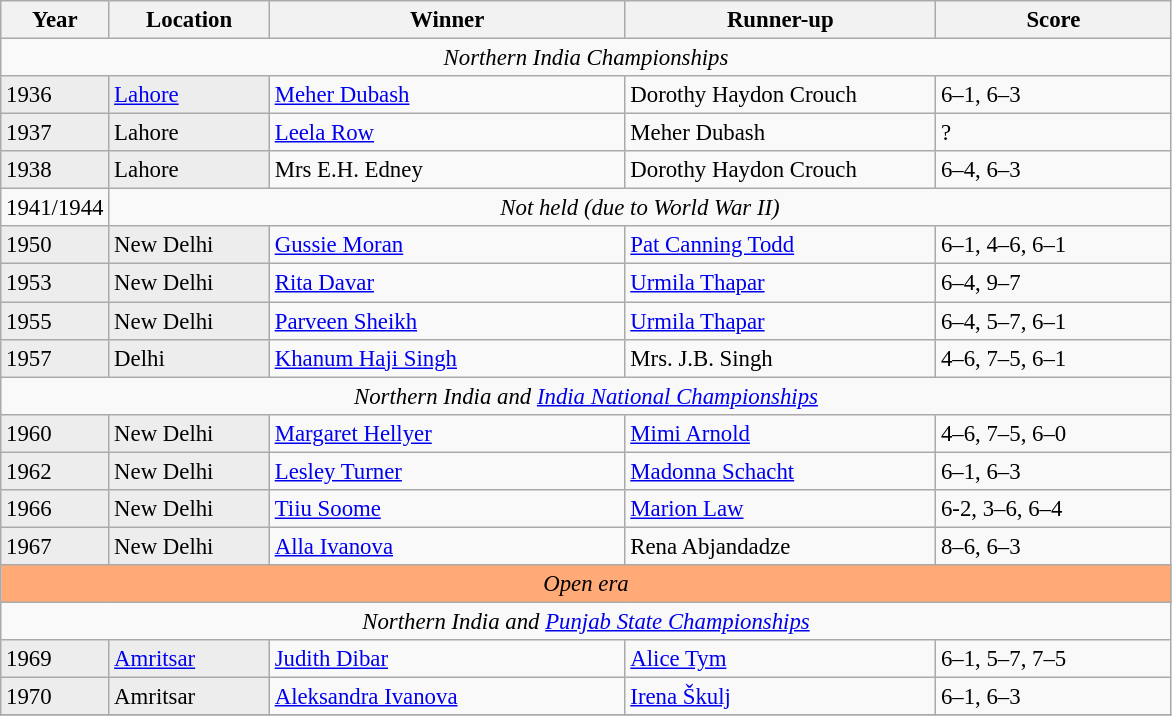<table class="wikitable" style="font-size:95%;">
<tr>
<th style="width:60px;">Year</th>
<th style="width:100px;">Location</th>
<th style="width:230px;">Winner</th>
<th style="width:200px;">Runner-up</th>
<th style="width:150px;">Score</th>
</tr>
<tr>
<td colspan=5 align=center><em>Northern India Championships</em></td>
</tr>
<tr>
<td style="background:#ededed">1936</td>
<td style="background:#ededed"><a href='#'>Lahore</a></td>
<td> <a href='#'>Meher Dubash</a></td>
<td> Dorothy Haydon Crouch</td>
<td>6–1, 6–3</td>
</tr>
<tr>
<td style="background:#ededed">1937</td>
<td style="background:#ededed">Lahore</td>
<td> <a href='#'>Leela Row</a></td>
<td> Meher Dubash</td>
<td>?</td>
</tr>
<tr>
<td style="background:#ededed">1938</td>
<td style="background:#ededed">Lahore</td>
<td> Mrs E.H. Edney</td>
<td> Dorothy Haydon Crouch</td>
<td>6–4, 6–3</td>
</tr>
<tr>
<td>1941/1944</td>
<td colspan=5 align=center><em>Not held (due to World War II)</em></td>
</tr>
<tr>
<td style="background:#ededed">1950</td>
<td style="background:#ededed">New Delhi</td>
<td> <a href='#'>Gussie Moran</a></td>
<td> <a href='#'>Pat Canning Todd</a></td>
<td>6–1, 4–6, 6–1</td>
</tr>
<tr>
<td style="background:#ededed">1953</td>
<td style="background:#ededed">New Delhi</td>
<td> <a href='#'>Rita Davar</a></td>
<td> <a href='#'>Urmila Thapar</a></td>
<td>6–4, 9–7</td>
</tr>
<tr>
<td style="background:#ededed">1955</td>
<td style="background:#ededed">New Delhi</td>
<td> <a href='#'>Parveen Sheikh</a></td>
<td> <a href='#'>Urmila Thapar</a></td>
<td>6–4, 5–7, 6–1</td>
</tr>
<tr>
<td style="background:#ededed">1957</td>
<td style="background:#ededed">Delhi</td>
<td> <a href='#'>Khanum Haji Singh</a></td>
<td> Mrs. J.B. Singh</td>
<td>4–6, 7–5, 6–1</td>
</tr>
<tr>
<td colspan=5 align=center><em>Northern India and <a href='#'>India National Championships</a></em></td>
</tr>
<tr>
<td style="background:#ededed">1960</td>
<td style="background:#ededed">New Delhi</td>
<td> <a href='#'>Margaret Hellyer</a></td>
<td> <a href='#'>Mimi Arnold</a></td>
<td>4–6, 7–5, 6–0</td>
</tr>
<tr>
<td style="background:#ededed">1962</td>
<td style="background:#ededed">New Delhi</td>
<td> <a href='#'>Lesley Turner</a></td>
<td> <a href='#'>Madonna Schacht</a></td>
<td>6–1, 6–3</td>
</tr>
<tr>
<td style="background:#ededed">1966</td>
<td style="background:#ededed">New Delhi</td>
<td> <a href='#'>Tiiu Soome</a></td>
<td>  <a href='#'>Marion Law</a></td>
<td>6-2, 3–6, 6–4</td>
</tr>
<tr>
<td style="background:#ededed">1967</td>
<td style="background:#ededed">New Delhi</td>
<td> <a href='#'>Alla Ivanova</a></td>
<td> Rena Abjandadze</td>
<td>8–6, 6–3</td>
</tr>
<tr style=background-color:#ffaa77>
<td colspan=5 align=center><em>Open era </em></td>
</tr>
<tr>
<td colspan=5 align=center><em>Northern India and <a href='#'>Punjab State Championships</a></em></td>
</tr>
<tr>
<td style="background:#ededed">1969</td>
<td style="background:#ededed"><a href='#'>Amritsar</a></td>
<td> <a href='#'>Judith Dibar</a></td>
<td> <a href='#'>Alice Tym</a></td>
<td>6–1, 5–7, 7–5</td>
</tr>
<tr>
<td style="background:#ededed">1970</td>
<td style="background:#ededed">Amritsar</td>
<td> <a href='#'>Aleksandra Ivanova</a></td>
<td> <a href='#'>Irena Škulj</a></td>
<td>6–1, 6–3</td>
</tr>
<tr>
</tr>
</table>
